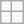<table class="wikitable">
<tr>
<td></td>
<td></td>
</tr>
<tr>
<td></td>
<td></td>
</tr>
</table>
